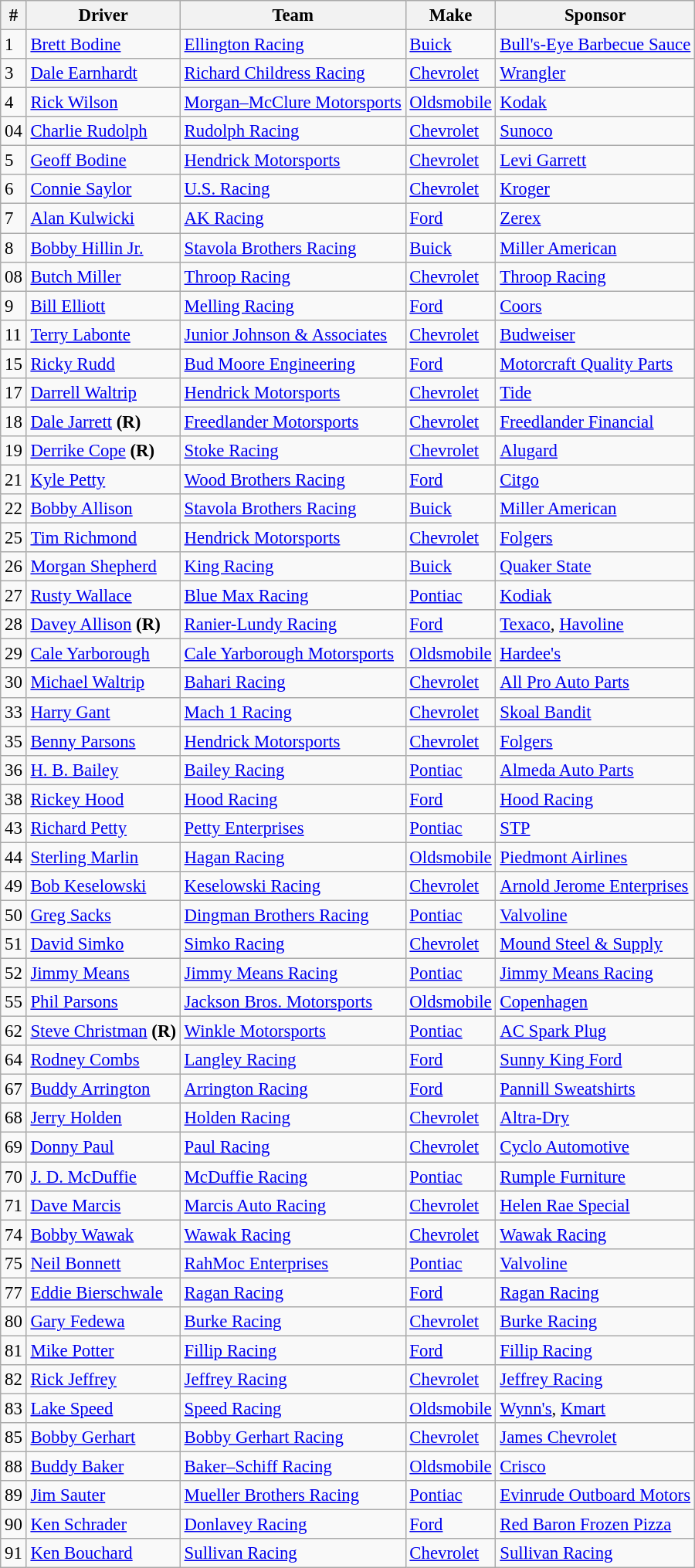<table class="wikitable" style="font-size:95%">
<tr>
<th>#</th>
<th>Driver</th>
<th>Team</th>
<th>Make</th>
<th>Sponsor</th>
</tr>
<tr>
<td>1</td>
<td><a href='#'>Brett Bodine</a></td>
<td><a href='#'>Ellington Racing</a></td>
<td><a href='#'>Buick</a></td>
<td><a href='#'>Bull's-Eye Barbecue Sauce</a></td>
</tr>
<tr>
<td>3</td>
<td><a href='#'>Dale Earnhardt</a></td>
<td><a href='#'>Richard Childress Racing</a></td>
<td><a href='#'>Chevrolet</a></td>
<td><a href='#'>Wrangler</a></td>
</tr>
<tr>
<td>4</td>
<td><a href='#'>Rick Wilson</a></td>
<td><a href='#'>Morgan–McClure Motorsports</a></td>
<td><a href='#'>Oldsmobile</a></td>
<td><a href='#'>Kodak</a></td>
</tr>
<tr>
<td>04</td>
<td><a href='#'>Charlie Rudolph</a></td>
<td><a href='#'>Rudolph Racing</a></td>
<td><a href='#'>Chevrolet</a></td>
<td><a href='#'>Sunoco</a></td>
</tr>
<tr>
<td>5</td>
<td><a href='#'>Geoff Bodine</a></td>
<td><a href='#'>Hendrick Motorsports</a></td>
<td><a href='#'>Chevrolet</a></td>
<td><a href='#'>Levi Garrett</a></td>
</tr>
<tr>
<td>6</td>
<td><a href='#'>Connie Saylor</a></td>
<td><a href='#'>U.S. Racing</a></td>
<td><a href='#'>Chevrolet</a></td>
<td><a href='#'>Kroger</a></td>
</tr>
<tr>
<td>7</td>
<td><a href='#'>Alan Kulwicki</a></td>
<td><a href='#'>AK Racing</a></td>
<td><a href='#'>Ford</a></td>
<td><a href='#'>Zerex</a></td>
</tr>
<tr>
<td>8</td>
<td><a href='#'>Bobby Hillin Jr.</a></td>
<td><a href='#'>Stavola Brothers Racing</a></td>
<td><a href='#'>Buick</a></td>
<td><a href='#'>Miller American</a></td>
</tr>
<tr>
<td>08</td>
<td><a href='#'>Butch Miller</a></td>
<td><a href='#'>Throop Racing</a></td>
<td><a href='#'>Chevrolet</a></td>
<td><a href='#'>Throop Racing</a></td>
</tr>
<tr>
<td>9</td>
<td><a href='#'>Bill Elliott</a></td>
<td><a href='#'>Melling Racing</a></td>
<td><a href='#'>Ford</a></td>
<td><a href='#'>Coors</a></td>
</tr>
<tr>
<td>11</td>
<td><a href='#'>Terry Labonte</a></td>
<td><a href='#'>Junior Johnson & Associates</a></td>
<td><a href='#'>Chevrolet</a></td>
<td><a href='#'>Budweiser</a></td>
</tr>
<tr>
<td>15</td>
<td><a href='#'>Ricky Rudd</a></td>
<td><a href='#'>Bud Moore Engineering</a></td>
<td><a href='#'>Ford</a></td>
<td><a href='#'>Motorcraft Quality Parts</a></td>
</tr>
<tr>
<td>17</td>
<td><a href='#'>Darrell Waltrip</a></td>
<td><a href='#'>Hendrick Motorsports</a></td>
<td><a href='#'>Chevrolet</a></td>
<td><a href='#'>Tide</a></td>
</tr>
<tr>
<td>18</td>
<td><a href='#'>Dale Jarrett</a> <strong>(R)</strong></td>
<td><a href='#'>Freedlander Motorsports</a></td>
<td><a href='#'>Chevrolet</a></td>
<td><a href='#'>Freedlander Financial</a></td>
</tr>
<tr>
<td>19</td>
<td><a href='#'>Derrike Cope</a> <strong>(R)</strong></td>
<td><a href='#'>Stoke Racing</a></td>
<td><a href='#'>Chevrolet</a></td>
<td><a href='#'>Alugard</a></td>
</tr>
<tr>
<td>21</td>
<td><a href='#'>Kyle Petty</a></td>
<td><a href='#'>Wood Brothers Racing</a></td>
<td><a href='#'>Ford</a></td>
<td><a href='#'>Citgo</a></td>
</tr>
<tr>
<td>22</td>
<td><a href='#'>Bobby Allison</a></td>
<td><a href='#'>Stavola Brothers Racing</a></td>
<td><a href='#'>Buick</a></td>
<td><a href='#'>Miller American</a></td>
</tr>
<tr>
<td>25</td>
<td><a href='#'>Tim Richmond</a></td>
<td><a href='#'>Hendrick Motorsports</a></td>
<td><a href='#'>Chevrolet</a></td>
<td><a href='#'>Folgers</a></td>
</tr>
<tr>
<td>26</td>
<td><a href='#'>Morgan Shepherd</a></td>
<td><a href='#'>King Racing</a></td>
<td><a href='#'>Buick</a></td>
<td><a href='#'>Quaker State</a></td>
</tr>
<tr>
<td>27</td>
<td><a href='#'>Rusty Wallace</a></td>
<td><a href='#'>Blue Max Racing</a></td>
<td><a href='#'>Pontiac</a></td>
<td><a href='#'>Kodiak</a></td>
</tr>
<tr>
<td>28</td>
<td><a href='#'>Davey Allison</a> <strong>(R)</strong></td>
<td><a href='#'>Ranier-Lundy Racing</a></td>
<td><a href='#'>Ford</a></td>
<td><a href='#'>Texaco</a>, <a href='#'>Havoline</a></td>
</tr>
<tr>
<td>29</td>
<td><a href='#'>Cale Yarborough</a></td>
<td><a href='#'>Cale Yarborough Motorsports</a></td>
<td><a href='#'>Oldsmobile</a></td>
<td><a href='#'>Hardee's</a></td>
</tr>
<tr>
<td>30</td>
<td><a href='#'>Michael Waltrip</a></td>
<td><a href='#'>Bahari Racing</a></td>
<td><a href='#'>Chevrolet</a></td>
<td><a href='#'>All Pro Auto Parts</a></td>
</tr>
<tr>
<td>33</td>
<td><a href='#'>Harry Gant</a></td>
<td><a href='#'>Mach 1 Racing</a></td>
<td><a href='#'>Chevrolet</a></td>
<td><a href='#'>Skoal Bandit</a></td>
</tr>
<tr>
<td>35</td>
<td><a href='#'>Benny Parsons</a></td>
<td><a href='#'>Hendrick Motorsports</a></td>
<td><a href='#'>Chevrolet</a></td>
<td><a href='#'>Folgers</a></td>
</tr>
<tr>
<td>36</td>
<td><a href='#'>H. B. Bailey</a></td>
<td><a href='#'>Bailey Racing</a></td>
<td><a href='#'>Pontiac</a></td>
<td><a href='#'>Almeda Auto Parts</a></td>
</tr>
<tr>
<td>38</td>
<td><a href='#'>Rickey Hood</a></td>
<td><a href='#'>Hood Racing</a></td>
<td><a href='#'>Ford</a></td>
<td><a href='#'>Hood Racing</a></td>
</tr>
<tr>
<td>43</td>
<td><a href='#'>Richard Petty</a></td>
<td><a href='#'>Petty Enterprises</a></td>
<td><a href='#'>Pontiac</a></td>
<td><a href='#'>STP</a></td>
</tr>
<tr>
<td>44</td>
<td><a href='#'>Sterling Marlin</a></td>
<td><a href='#'>Hagan Racing</a></td>
<td><a href='#'>Oldsmobile</a></td>
<td><a href='#'>Piedmont Airlines</a></td>
</tr>
<tr>
<td>49</td>
<td><a href='#'>Bob Keselowski</a></td>
<td><a href='#'>Keselowski Racing</a></td>
<td><a href='#'>Chevrolet</a></td>
<td><a href='#'>Arnold Jerome Enterprises</a></td>
</tr>
<tr>
<td>50</td>
<td><a href='#'>Greg Sacks</a></td>
<td><a href='#'>Dingman Brothers Racing</a></td>
<td><a href='#'>Pontiac</a></td>
<td><a href='#'>Valvoline</a></td>
</tr>
<tr>
<td>51</td>
<td><a href='#'>David Simko</a></td>
<td><a href='#'>Simko Racing</a></td>
<td><a href='#'>Chevrolet</a></td>
<td><a href='#'>Mound Steel & Supply</a></td>
</tr>
<tr>
<td>52</td>
<td><a href='#'>Jimmy Means</a></td>
<td><a href='#'>Jimmy Means Racing</a></td>
<td><a href='#'>Pontiac</a></td>
<td><a href='#'>Jimmy Means Racing</a></td>
</tr>
<tr>
<td>55</td>
<td><a href='#'>Phil Parsons</a></td>
<td><a href='#'>Jackson Bros. Motorsports</a></td>
<td><a href='#'>Oldsmobile</a></td>
<td><a href='#'>Copenhagen</a></td>
</tr>
<tr>
<td>62</td>
<td><a href='#'>Steve Christman</a> <strong>(R)</strong></td>
<td><a href='#'>Winkle Motorsports</a></td>
<td><a href='#'>Pontiac</a></td>
<td><a href='#'>AC Spark Plug</a></td>
</tr>
<tr>
<td>64</td>
<td><a href='#'>Rodney Combs</a></td>
<td><a href='#'>Langley Racing</a></td>
<td><a href='#'>Ford</a></td>
<td><a href='#'>Sunny King Ford</a></td>
</tr>
<tr>
<td>67</td>
<td><a href='#'>Buddy Arrington</a></td>
<td><a href='#'>Arrington Racing</a></td>
<td><a href='#'>Ford</a></td>
<td><a href='#'>Pannill Sweatshirts</a></td>
</tr>
<tr>
<td>68</td>
<td><a href='#'>Jerry Holden</a></td>
<td><a href='#'>Holden Racing</a></td>
<td><a href='#'>Chevrolet</a></td>
<td><a href='#'>Altra-Dry</a></td>
</tr>
<tr>
<td>69</td>
<td><a href='#'>Donny Paul</a></td>
<td><a href='#'>Paul Racing</a></td>
<td><a href='#'>Chevrolet</a></td>
<td><a href='#'>Cyclo Automotive</a></td>
</tr>
<tr>
<td>70</td>
<td><a href='#'>J. D. McDuffie</a></td>
<td><a href='#'>McDuffie Racing</a></td>
<td><a href='#'>Pontiac</a></td>
<td><a href='#'>Rumple Furniture</a></td>
</tr>
<tr>
<td>71</td>
<td><a href='#'>Dave Marcis</a></td>
<td><a href='#'>Marcis Auto Racing</a></td>
<td><a href='#'>Chevrolet</a></td>
<td><a href='#'>Helen Rae Special</a></td>
</tr>
<tr>
<td>74</td>
<td><a href='#'>Bobby Wawak</a></td>
<td><a href='#'>Wawak Racing</a></td>
<td><a href='#'>Chevrolet</a></td>
<td><a href='#'>Wawak Racing</a></td>
</tr>
<tr>
<td>75</td>
<td><a href='#'>Neil Bonnett</a></td>
<td><a href='#'>RahMoc Enterprises</a></td>
<td><a href='#'>Pontiac</a></td>
<td><a href='#'>Valvoline</a></td>
</tr>
<tr>
<td>77</td>
<td><a href='#'>Eddie Bierschwale</a></td>
<td><a href='#'>Ragan Racing</a></td>
<td><a href='#'>Ford</a></td>
<td><a href='#'>Ragan Racing</a></td>
</tr>
<tr>
<td>80</td>
<td><a href='#'>Gary Fedewa</a></td>
<td><a href='#'>Burke Racing</a></td>
<td><a href='#'>Chevrolet</a></td>
<td><a href='#'>Burke Racing</a></td>
</tr>
<tr>
<td>81</td>
<td><a href='#'>Mike Potter</a></td>
<td><a href='#'>Fillip Racing</a></td>
<td><a href='#'>Ford</a></td>
<td><a href='#'>Fillip Racing</a></td>
</tr>
<tr>
<td>82</td>
<td><a href='#'>Rick Jeffrey</a></td>
<td><a href='#'>Jeffrey Racing</a></td>
<td><a href='#'>Chevrolet</a></td>
<td><a href='#'>Jeffrey Racing</a></td>
</tr>
<tr>
<td>83</td>
<td><a href='#'>Lake Speed</a></td>
<td><a href='#'>Speed Racing</a></td>
<td><a href='#'>Oldsmobile</a></td>
<td><a href='#'>Wynn's</a>, <a href='#'>Kmart</a></td>
</tr>
<tr>
<td>85</td>
<td><a href='#'>Bobby Gerhart</a></td>
<td><a href='#'>Bobby Gerhart Racing</a></td>
<td><a href='#'>Chevrolet</a></td>
<td><a href='#'>James Chevrolet</a></td>
</tr>
<tr>
<td>88</td>
<td><a href='#'>Buddy Baker</a></td>
<td><a href='#'>Baker–Schiff Racing</a></td>
<td><a href='#'>Oldsmobile</a></td>
<td><a href='#'>Crisco</a></td>
</tr>
<tr>
<td>89</td>
<td><a href='#'>Jim Sauter</a></td>
<td><a href='#'>Mueller Brothers Racing</a></td>
<td><a href='#'>Pontiac</a></td>
<td><a href='#'>Evinrude Outboard Motors</a></td>
</tr>
<tr>
<td>90</td>
<td><a href='#'>Ken Schrader</a></td>
<td><a href='#'>Donlavey Racing</a></td>
<td><a href='#'>Ford</a></td>
<td><a href='#'>Red Baron Frozen Pizza</a></td>
</tr>
<tr>
<td>91</td>
<td><a href='#'>Ken Bouchard</a></td>
<td><a href='#'>Sullivan Racing</a></td>
<td><a href='#'>Chevrolet</a></td>
<td><a href='#'>Sullivan Racing</a></td>
</tr>
</table>
